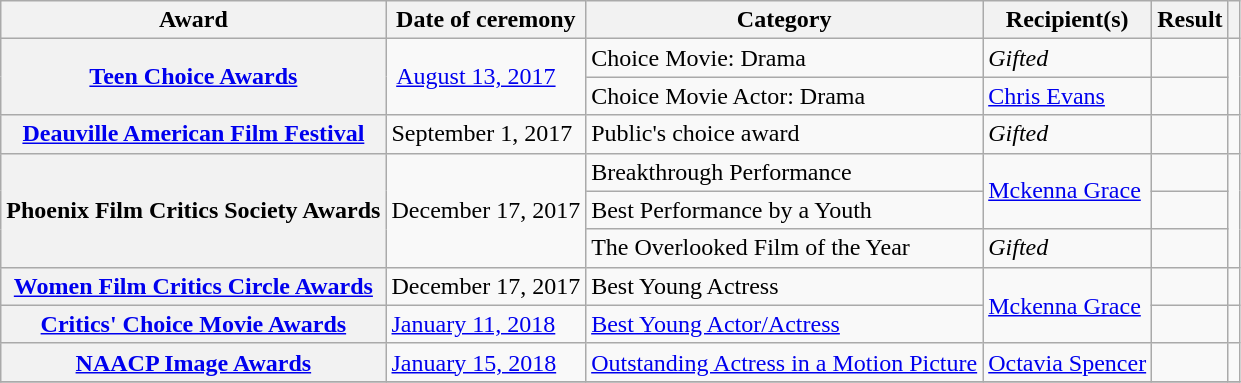<table class="wikitable plainrowheaders sortable">
<tr>
<th scope="col">Award</th>
<th scope="col">Date of ceremony</th>
<th scope="col">Category</th>
<th scope="col">Recipient(s)</th>
<th scope="col">Result</th>
<th scope="col" class="unsortable"></th>
</tr>
<tr>
<th scope="row" rowspan="2"><a href='#'>Teen Choice Awards</a></th>
<td rowspan="2"> <a href='#'>August 13, 2017</a></td>
<td>Choice Movie: Drama</td>
<td><em>Gifted</em></td>
<td></td>
<td rowspan="2" style="text-align:center;"></td>
</tr>
<tr>
<td>Choice Movie Actor: Drama</td>
<td><a href='#'>Chris Evans</a></td>
<td></td>
</tr>
<tr>
<th scope="row"><a href='#'>Deauville American Film Festival</a></th>
<td>September 1, 2017</td>
<td>Public's choice award</td>
<td><em>Gifted</em></td>
<td></td>
<td style="text-align:center;"></td>
</tr>
<tr>
<th scope="row" rowspan="3">Phoenix Film Critics Society Awards</th>
<td rowspan="3">December 17, 2017</td>
<td>Breakthrough Performance</td>
<td rowspan="2"><a href='#'>Mckenna Grace</a></td>
<td></td>
<td rowspan="3" style="text-align:center;"></td>
</tr>
<tr>
<td>Best Performance by a Youth</td>
<td></td>
</tr>
<tr>
<td>The Overlooked Film of the Year</td>
<td><em>Gifted</em></td>
<td></td>
</tr>
<tr>
<th scope="row"><a href='#'>Women Film Critics Circle Awards</a></th>
<td>December 17, 2017</td>
<td>Best Young Actress</td>
<td rowspan="2"><a href='#'>Mckenna Grace</a></td>
<td></td>
<td style="text-align:center;"></td>
</tr>
<tr>
<th scope="row"><a href='#'>Critics' Choice Movie Awards</a></th>
<td><a href='#'>January 11, 2018</a></td>
<td><a href='#'>Best Young Actor/Actress</a></td>
<td></td>
<td style="text-align:center;"></td>
</tr>
<tr>
<th scope="row"><a href='#'>NAACP Image Awards</a></th>
<td><a href='#'>January 15, 2018</a></td>
<td><a href='#'>Outstanding Actress in a Motion Picture</a></td>
<td><a href='#'>Octavia Spencer</a></td>
<td></td>
<td style="text-align:center;"></td>
</tr>
<tr>
</tr>
</table>
